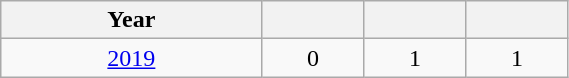<table class="wikitable" width=30% style="font-size:100%; text-align:center;">
<tr>
<th>Year</th>
<th></th>
<th></th>
<th></th>
</tr>
<tr>
<td><a href='#'>2019</a></td>
<td>0</td>
<td>1</td>
<td>1</td>
</tr>
</table>
